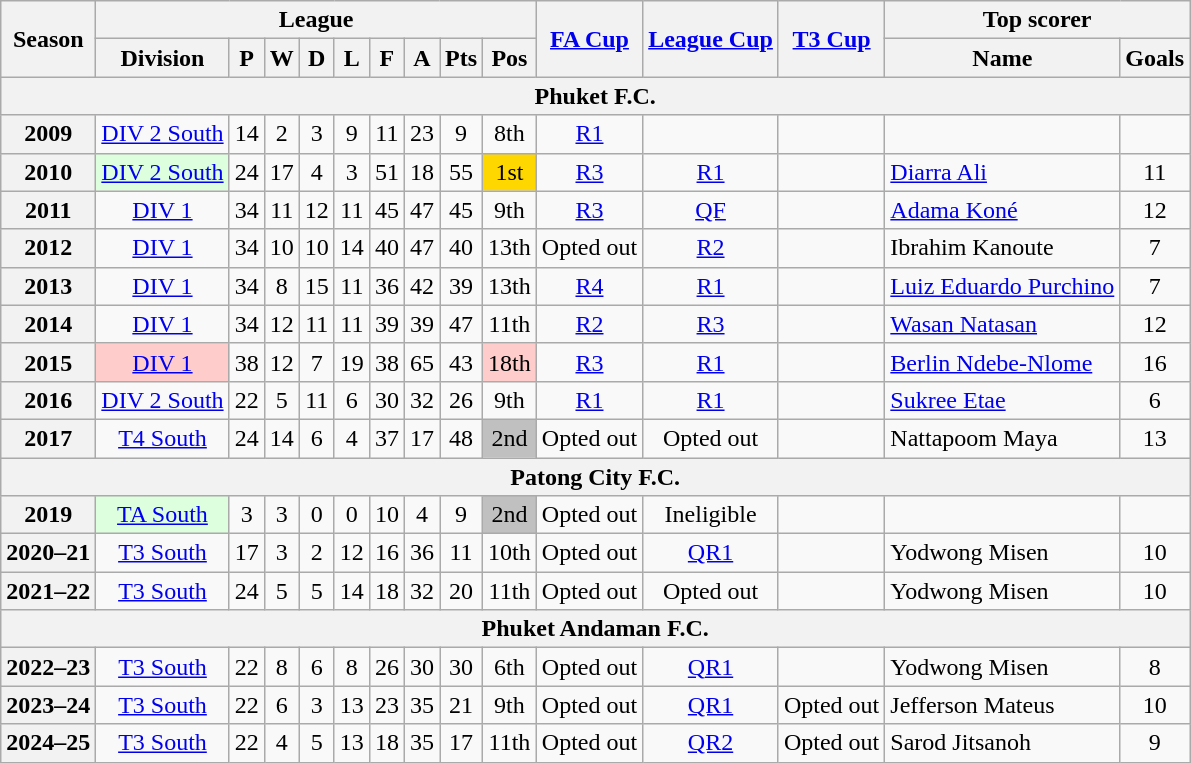<table class="wikitable" style="text-align: center">
<tr>
<th rowspan=2>Season</th>
<th colspan=9>League</th>
<th rowspan=2><a href='#'>FA Cup</a></th>
<th rowspan=2><a href='#'>League Cup</a></th>
<th rowspan=2><a href='#'>T3 Cup</a></th>
<th colspan=2>Top scorer</th>
</tr>
<tr>
<th>Division</th>
<th>P</th>
<th>W</th>
<th>D</th>
<th>L</th>
<th>F</th>
<th>A</th>
<th>Pts</th>
<th>Pos</th>
<th>Name</th>
<th>Goals</th>
</tr>
<tr>
<th colspan="17">Phuket F.C.</th>
</tr>
<tr>
<th>2009</th>
<td><a href='#'>DIV 2 South</a></td>
<td>14</td>
<td>2</td>
<td>3</td>
<td>9</td>
<td>11</td>
<td>23</td>
<td>9</td>
<td>8th</td>
<td><a href='#'>R1</a></td>
<td></td>
<td></td>
<td></td>
<td></td>
</tr>
<tr>
<th>2010</th>
<td bgcolor="#DDFFDD"><a href='#'>DIV 2 South</a></td>
<td>24</td>
<td>17</td>
<td>4</td>
<td>3</td>
<td>51</td>
<td>18</td>
<td>55</td>
<td bgcolor=gold>1st</td>
<td><a href='#'>R3</a></td>
<td><a href='#'>R1</a></td>
<td></td>
<td align="left"> <a href='#'>Diarra Ali</a></td>
<td>11</td>
</tr>
<tr>
<th>2011</th>
<td><a href='#'>DIV 1</a></td>
<td>34</td>
<td>11</td>
<td>12</td>
<td>11</td>
<td>45</td>
<td>47</td>
<td>45</td>
<td>9th</td>
<td><a href='#'>R3</a></td>
<td><a href='#'>QF</a></td>
<td></td>
<td align="left"> <a href='#'>Adama Koné</a></td>
<td>12</td>
</tr>
<tr>
<th>2012</th>
<td><a href='#'>DIV 1</a></td>
<td>34</td>
<td>10</td>
<td>10</td>
<td>14</td>
<td>40</td>
<td>47</td>
<td>40</td>
<td>13th</td>
<td>Opted out</td>
<td><a href='#'>R2</a></td>
<td></td>
<td align="left"> Ibrahim Kanoute</td>
<td>7</td>
</tr>
<tr>
<th>2013</th>
<td><a href='#'>DIV 1</a></td>
<td>34</td>
<td>8</td>
<td>15</td>
<td>11</td>
<td>36</td>
<td>42</td>
<td>39</td>
<td>13th</td>
<td><a href='#'>R4</a></td>
<td><a href='#'>R1</a></td>
<td></td>
<td align="left"> <a href='#'>Luiz Eduardo Purchino</a></td>
<td>7</td>
</tr>
<tr>
<th>2014</th>
<td><a href='#'>DIV 1</a></td>
<td>34</td>
<td>12</td>
<td>11</td>
<td>11</td>
<td>39</td>
<td>39</td>
<td>47</td>
<td>11th</td>
<td><a href='#'>R2</a></td>
<td><a href='#'>R3</a></td>
<td></td>
<td align="left"> <a href='#'>Wasan Natasan</a></td>
<td>12</td>
</tr>
<tr>
<th>2015</th>
<td bgcolor= "#FFCCCC"><a href='#'>DIV 1</a></td>
<td>38</td>
<td>12</td>
<td>7</td>
<td>19</td>
<td>38</td>
<td>65</td>
<td>43</td>
<td bgcolor= "#FFCCCC">18th</td>
<td><a href='#'>R3</a></td>
<td><a href='#'>R1</a></td>
<td></td>
<td align="left"> <a href='#'>Berlin Ndebe-Nlome</a></td>
<td>16</td>
</tr>
<tr>
<th>2016</th>
<td><a href='#'>DIV 2 South</a></td>
<td>22</td>
<td>5</td>
<td>11</td>
<td>6</td>
<td>30</td>
<td>32</td>
<td>26</td>
<td>9th</td>
<td><a href='#'>R1</a></td>
<td><a href='#'>R1</a></td>
<td></td>
<td align="left"> <a href='#'>Sukree Etae</a></td>
<td>6</td>
</tr>
<tr>
<th>2017</th>
<td><a href='#'>T4 South</a></td>
<td>24</td>
<td>14</td>
<td>6</td>
<td>4</td>
<td>37</td>
<td>17</td>
<td>48</td>
<td bgcolor=silver>2nd</td>
<td>Opted out</td>
<td>Opted out</td>
<td></td>
<td align="left"> Nattapoom Maya</td>
<td>13</td>
</tr>
<tr>
<th colspan="17">Patong City F.C.</th>
</tr>
<tr>
<th>2019</th>
<td bgcolor="#DDFFDD"><a href='#'>TA South</a></td>
<td>3</td>
<td>3</td>
<td>0</td>
<td>0</td>
<td>10</td>
<td>4</td>
<td>9</td>
<td bgcolor=silver>2nd</td>
<td>Opted out</td>
<td>Ineligible</td>
<td></td>
<td></td>
<td></td>
</tr>
<tr>
<th>2020–21</th>
<td><a href='#'>T3 South</a></td>
<td>17</td>
<td>3</td>
<td>2</td>
<td>12</td>
<td>16</td>
<td>36</td>
<td>11</td>
<td>10th</td>
<td>Opted out</td>
<td><a href='#'>QR1</a></td>
<td></td>
<td align="left"> Yodwong Misen</td>
<td>10</td>
</tr>
<tr>
<th>2021–22</th>
<td><a href='#'>T3 South</a></td>
<td>24</td>
<td>5</td>
<td>5</td>
<td>14</td>
<td>18</td>
<td>32</td>
<td>20</td>
<td>11th</td>
<td>Opted out</td>
<td>Opted out</td>
<td></td>
<td align="left"> Yodwong Misen</td>
<td>10</td>
</tr>
<tr>
<th colspan="17">Phuket Andaman F.C.</th>
</tr>
<tr>
<th>2022–23</th>
<td><a href='#'>T3 South</a></td>
<td>22</td>
<td>8</td>
<td>6</td>
<td>8</td>
<td>26</td>
<td>30</td>
<td>30</td>
<td>6th</td>
<td>Opted out</td>
<td><a href='#'>QR1</a></td>
<td></td>
<td align="left"> Yodwong Misen</td>
<td>8</td>
</tr>
<tr>
<th>2023–24</th>
<td><a href='#'>T3 South</a></td>
<td>22</td>
<td>6</td>
<td>3</td>
<td>13</td>
<td>23</td>
<td>35</td>
<td>21</td>
<td>9th</td>
<td>Opted out</td>
<td><a href='#'>QR1</a></td>
<td>Opted out</td>
<td align="left"> Jefferson Mateus</td>
<td>10</td>
</tr>
<tr>
<th>2024–25</th>
<td><a href='#'>T3 South</a></td>
<td>22</td>
<td>4</td>
<td>5</td>
<td>13</td>
<td>18</td>
<td>35</td>
<td>17</td>
<td>11th</td>
<td>Opted out</td>
<td><a href='#'>QR2</a></td>
<td>Opted out</td>
<td align="left"> Sarod Jitsanoh</td>
<td>9</td>
</tr>
</table>
